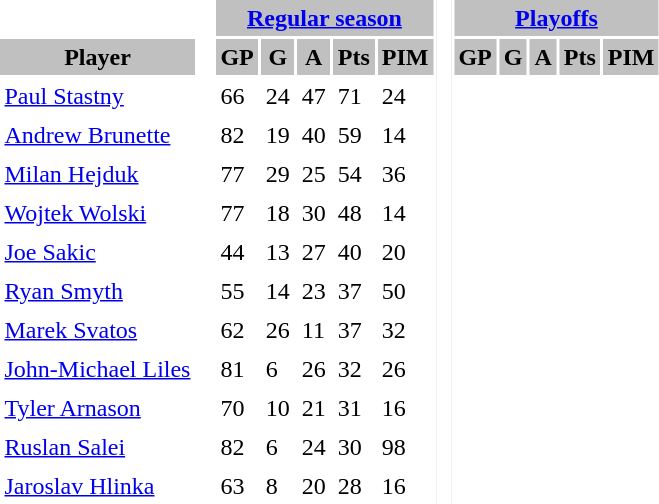<table BORDER="0" CELLPADDING="3" CELLSPACING="2" ID="Table1">
<tr ALIGN="center" bgcolor="#c0c0c0">
<th ALIGN="center" colspan="1" bgcolor="#ffffff"> </th>
<th ALIGN="center" rowspan="99" bgcolor="#ffffff"> </th>
<th ALIGN="center" colspan="5"><a href='#'>Regular season</a></th>
<th ALIGN="center" rowspan="99" bgcolor="#ffffff"> </th>
<th ALIGN="center" colspan="5"><a href='#'>Playoffs</a></th>
</tr>
<tr ALIGN="center" bgcolor="#c0c0c0">
<th ALIGN="center">Player</th>
<th ALIGN="center">GP</th>
<th ALIGN="center">G</th>
<th ALIGN="center">A</th>
<th ALIGN="center">Pts</th>
<th ALIGN="center">PIM</th>
<th ALIGN="center">GP</th>
<th ALIGN="center">G</th>
<th ALIGN="center">A</th>
<th ALIGN="center">Pts</th>
<th ALIGN="center">PIM</th>
</tr>
<tr>
<td><a href='#'>Paul Stastny</a></td>
<td>66</td>
<td>24</td>
<td>47</td>
<td>71</td>
<td>24</td>
</tr>
<tr>
<td><a href='#'>Andrew Brunette</a></td>
<td>82</td>
<td>19</td>
<td>40</td>
<td>59</td>
<td>14</td>
</tr>
<tr>
<td><a href='#'>Milan Hejduk</a></td>
<td>77</td>
<td>29</td>
<td>25</td>
<td>54</td>
<td>36</td>
</tr>
<tr>
<td><a href='#'>Wojtek Wolski</a></td>
<td>77</td>
<td>18</td>
<td>30</td>
<td>48</td>
<td>14</td>
</tr>
<tr>
<td><a href='#'>Joe Sakic</a></td>
<td>44</td>
<td>13</td>
<td>27</td>
<td>40</td>
<td>20</td>
</tr>
<tr>
<td><a href='#'>Ryan Smyth</a></td>
<td>55</td>
<td>14</td>
<td>23</td>
<td>37</td>
<td>50</td>
</tr>
<tr>
<td><a href='#'>Marek Svatos</a></td>
<td>62</td>
<td>26</td>
<td>11</td>
<td>37</td>
<td>32</td>
</tr>
<tr>
<td><a href='#'>John-Michael Liles</a></td>
<td>81</td>
<td>6</td>
<td>26</td>
<td>32</td>
<td>26</td>
</tr>
<tr>
<td><a href='#'>Tyler Arnason</a></td>
<td>70</td>
<td>10</td>
<td>21</td>
<td>31</td>
<td>16</td>
</tr>
<tr>
<td><a href='#'>Ruslan Salei</a></td>
<td>82</td>
<td>6</td>
<td>24</td>
<td>30</td>
<td>98</td>
</tr>
<tr>
<td><a href='#'>Jaroslav Hlinka</a></td>
<td>63</td>
<td>8</td>
<td>20</td>
<td>28</td>
<td>16</td>
</tr>
</table>
